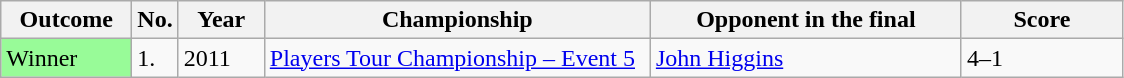<table class="sortable wikitable">
<tr>
<th width="80">Outcome</th>
<th width="20">No.</th>
<th width="50">Year</th>
<th width="250">Championship</th>
<th width="200">Opponent in the final</th>
<th width="100">Score</th>
</tr>
<tr>
<td style="background:#98FB98;">Winner</td>
<td>1.</td>
<td>2011</td>
<td><a href='#'>Players Tour Championship – Event 5</a></td>
<td> <a href='#'>John Higgins</a></td>
<td>4–1</td>
</tr>
</table>
